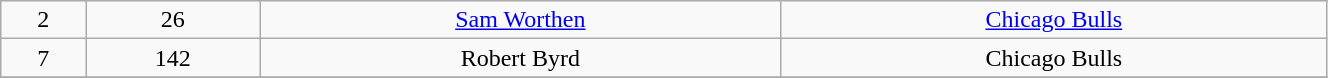<table class="wikitable" width="70%">
<tr align="center" bgcolor="">
<td>2</td>
<td>26</td>
<td><a href='#'>Sam Worthen</a></td>
<td><a href='#'>Chicago Bulls</a></td>
</tr>
<tr align="center" bgcolor="">
<td>7</td>
<td>142</td>
<td>Robert Byrd</td>
<td>Chicago Bulls</td>
</tr>
<tr align="center" bgcolor="">
</tr>
</table>
